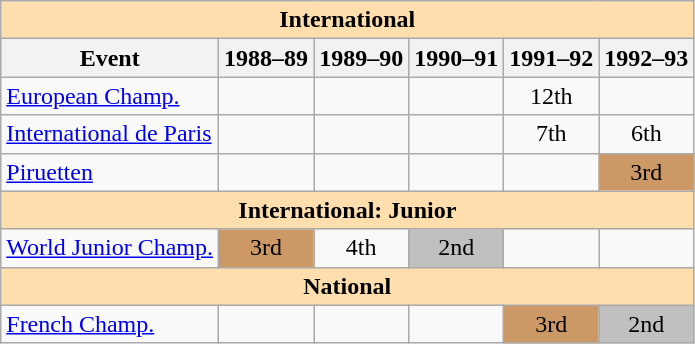<table class="wikitable" style="text-align:center">
<tr>
<th style="background-color: #ffdead; " colspan=6 align=center>International</th>
</tr>
<tr>
<th>Event</th>
<th>1988–89</th>
<th>1989–90</th>
<th>1990–91</th>
<th>1991–92</th>
<th>1992–93</th>
</tr>
<tr>
<td align=left><a href='#'>European Champ.</a></td>
<td></td>
<td></td>
<td></td>
<td>12th</td>
<td></td>
</tr>
<tr>
<td align=left><a href='#'>International de Paris</a></td>
<td></td>
<td></td>
<td></td>
<td>7th</td>
<td>6th</td>
</tr>
<tr>
<td align=left><a href='#'>Piruetten</a></td>
<td></td>
<td></td>
<td></td>
<td></td>
<td bgcolor=cc9966>3rd</td>
</tr>
<tr>
<th style="background-color: #ffdead; " colspan=6 align=center>International: Junior</th>
</tr>
<tr>
<td align=left><a href='#'>World Junior Champ.</a></td>
<td bgcolor=cc9966>3rd</td>
<td>4th</td>
<td bgcolor=silver>2nd</td>
<td></td>
<td></td>
</tr>
<tr>
<th style="background-color: #ffdead; " colspan=6 align=center>National</th>
</tr>
<tr>
<td align=left><a href='#'>French Champ.</a></td>
<td></td>
<td></td>
<td></td>
<td bgcolor=cc9966>3rd</td>
<td bgcolor=silver>2nd</td>
</tr>
</table>
